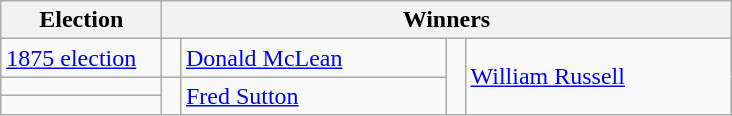<table class=wikitable>
<tr>
<th width=100>Election</th>
<th colspan=4>Winners</th>
</tr>
<tr>
<td><a href='#'>1875 election</a></td>
<td width=5 bgcolor=></td>
<td width=170><a href='#'>Donald McLean</a></td>
<td width=5 rowspan=3 bgcolor=></td>
<td style="width:170px;" rowspan="3"><a href='#'>William Russell</a></td>
</tr>
<tr>
<td></td>
<td rowspan=2 bgcolor=></td>
<td rowspan=2><a href='#'>Fred Sutton</a></td>
</tr>
<tr>
<td></td>
</tr>
</table>
